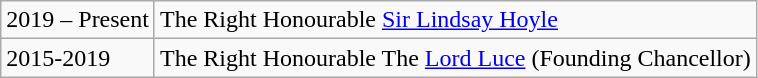<table class="wikitable">
<tr>
<td>2019 – Present</td>
<td>The Right Honourable <a href='#'>Sir Lindsay Hoyle</a></td>
</tr>
<tr>
<td>2015-2019</td>
<td>The Right Honourable The <a href='#'>Lord Luce</a> (Founding Chancellor)</td>
</tr>
</table>
